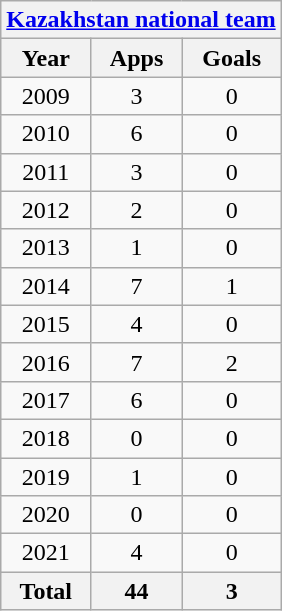<table class="wikitable" style="text-align:center">
<tr>
<th colspan=3><a href='#'>Kazakhstan national team</a></th>
</tr>
<tr>
<th>Year</th>
<th>Apps</th>
<th>Goals</th>
</tr>
<tr>
<td>2009</td>
<td>3</td>
<td>0</td>
</tr>
<tr>
<td>2010</td>
<td>6</td>
<td>0</td>
</tr>
<tr>
<td>2011</td>
<td>3</td>
<td>0</td>
</tr>
<tr>
<td>2012</td>
<td>2</td>
<td>0</td>
</tr>
<tr>
<td>2013</td>
<td>1</td>
<td>0</td>
</tr>
<tr>
<td>2014</td>
<td>7</td>
<td>1</td>
</tr>
<tr>
<td>2015</td>
<td>4</td>
<td>0</td>
</tr>
<tr>
<td>2016</td>
<td>7</td>
<td>2</td>
</tr>
<tr>
<td>2017</td>
<td>6</td>
<td>0</td>
</tr>
<tr>
<td>2018</td>
<td>0</td>
<td>0</td>
</tr>
<tr>
<td>2019</td>
<td>1</td>
<td>0</td>
</tr>
<tr>
<td>2020</td>
<td>0</td>
<td>0</td>
</tr>
<tr>
<td>2021</td>
<td>4</td>
<td>0</td>
</tr>
<tr>
<th>Total</th>
<th>44</th>
<th>3</th>
</tr>
</table>
